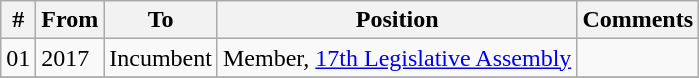<table class="wikitable sortable">
<tr>
<th>#</th>
<th>From</th>
<th>To</th>
<th>Position</th>
<th>Comments</th>
</tr>
<tr>
<td>01</td>
<td>2017</td>
<td>Incumbent</td>
<td>Member, <a href='#'>17th Legislative Assembly</a></td>
<td></td>
</tr>
<tr>
</tr>
</table>
